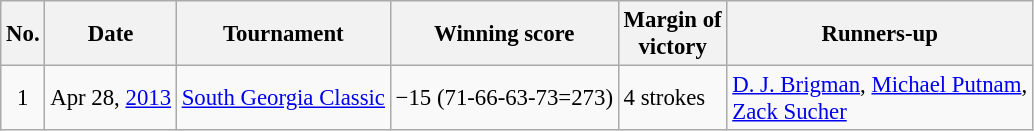<table class="wikitable" style="font-size:95%;">
<tr>
<th>No.</th>
<th>Date</th>
<th>Tournament</th>
<th>Winning score</th>
<th>Margin of<br>victory</th>
<th>Runners-up</th>
</tr>
<tr>
<td align=center>1</td>
<td align=right>Apr 28, <a href='#'>2013</a></td>
<td><a href='#'>South Georgia Classic</a></td>
<td>−15 (71-66-63-73=273)</td>
<td>4 strokes</td>
<td> <a href='#'>D. J. Brigman</a>,  <a href='#'>Michael Putnam</a>,<br> <a href='#'>Zack Sucher</a></td>
</tr>
</table>
